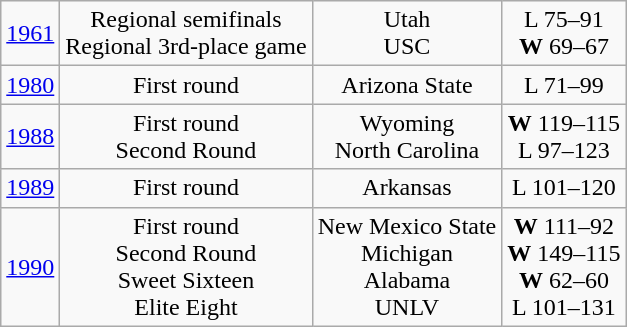<table class="wikitable">
<tr align="center">
<td><a href='#'>1961</a></td>
<td>Regional semifinals<br>Regional 3rd-place game</td>
<td>Utah<br>USC</td>
<td>L 75–91<br><strong>W</strong> 69–67</td>
</tr>
<tr align="center">
<td><a href='#'>1980</a></td>
<td>First round</td>
<td>Arizona State</td>
<td>L 71–99</td>
</tr>
<tr align="center">
<td><a href='#'>1988</a></td>
<td>First round<br>Second Round</td>
<td>Wyoming<br>North Carolina</td>
<td><strong>W</strong> 119–115<br>L 97–123</td>
</tr>
<tr align="center">
<td><a href='#'>1989</a></td>
<td>First round</td>
<td>Arkansas</td>
<td>L 101–120</td>
</tr>
<tr align="center">
<td><a href='#'>1990</a></td>
<td>First round<br>Second Round<br>Sweet Sixteen<br>Elite Eight</td>
<td>New Mexico State<br>Michigan<br>Alabama<br>UNLV</td>
<td><strong>W</strong> 111–92<br><strong>W</strong> 149–115<br><strong>W</strong> 62–60<br>L 101–131</td>
</tr>
</table>
